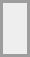<table align="center" border="0" cellpadding="4" cellspacing="4" style="border: 2px solid #9d9d9d;background-color:#eeeeee" valign="midlle">
<tr>
<td><br><div></div></td>
</tr>
</table>
